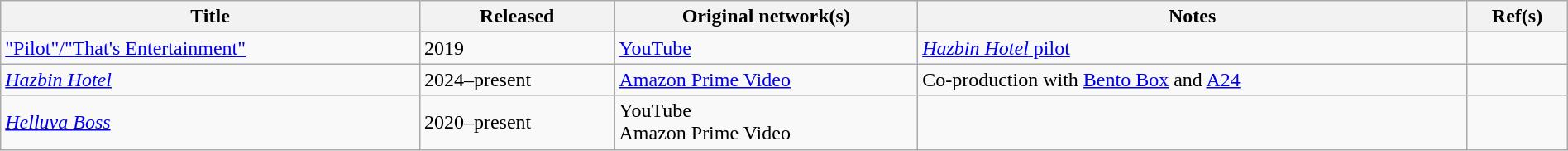<table class="wikitable" style="width: 100%">
<tr>
<th>Title</th>
<th>Released</th>
<th>Original network(s)</th>
<th>Notes</th>
<th>Ref(s)</th>
</tr>
<tr>
<td><a href='#'>"Pilot"/"That's Entertainment"</a></td>
<td>2019</td>
<td><a href='#'>YouTube</a></td>
<td><a href='#'><em>Hazbin Hotel</em> pilot</a></td>
<td></td>
</tr>
<tr>
<td><em><a href='#'>Hazbin Hotel</a></em></td>
<td>2024–present</td>
<td><a href='#'>Amazon Prime Video</a></td>
<td>Co-production with <a href='#'>Bento Box</a> and <a href='#'>A24</a></td>
<td></td>
</tr>
<tr>
<td><em><a href='#'>Helluva Boss</a></em></td>
<td>2020–present</td>
<td>YouTube<br>Amazon Prime Video</td>
<td></td>
<td></td>
</tr>
</table>
